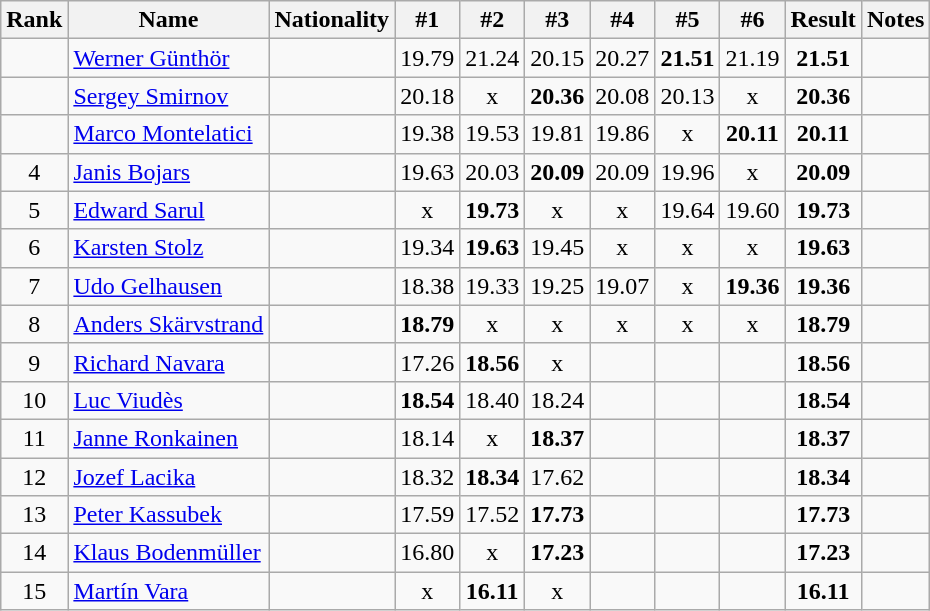<table class="wikitable sortable" style="text-align:center">
<tr>
<th>Rank</th>
<th>Name</th>
<th>Nationality</th>
<th>#1</th>
<th>#2</th>
<th>#3</th>
<th>#4</th>
<th>#5</th>
<th>#6</th>
<th>Result</th>
<th>Notes</th>
</tr>
<tr>
<td></td>
<td align="left"><a href='#'>Werner Günthör</a></td>
<td align=left></td>
<td>19.79</td>
<td>21.24</td>
<td>20.15</td>
<td>20.27</td>
<td><strong>21.51</strong></td>
<td>21.19</td>
<td><strong>21.51</strong></td>
<td></td>
</tr>
<tr>
<td></td>
<td align="left"><a href='#'>Sergey Smirnov</a></td>
<td align=left></td>
<td>20.18</td>
<td>x</td>
<td><strong>20.36</strong></td>
<td>20.08</td>
<td>20.13</td>
<td>x</td>
<td><strong>20.36</strong></td>
<td></td>
</tr>
<tr>
<td></td>
<td align="left"><a href='#'>Marco Montelatici</a></td>
<td align=left></td>
<td>19.38</td>
<td>19.53</td>
<td>19.81</td>
<td>19.86</td>
<td>x</td>
<td><strong>20.11</strong></td>
<td><strong>20.11</strong></td>
<td></td>
</tr>
<tr>
<td>4</td>
<td align="left"><a href='#'>Janis Bojars</a></td>
<td align=left></td>
<td>19.63</td>
<td>20.03</td>
<td><strong>20.09</strong></td>
<td>20.09</td>
<td>19.96</td>
<td>x</td>
<td><strong>20.09</strong></td>
<td></td>
</tr>
<tr>
<td>5</td>
<td align="left"><a href='#'>Edward Sarul</a></td>
<td align=left></td>
<td>x</td>
<td><strong>19.73</strong></td>
<td>x</td>
<td>x</td>
<td>19.64</td>
<td>19.60</td>
<td><strong>19.73</strong></td>
<td></td>
</tr>
<tr>
<td>6</td>
<td align="left"><a href='#'>Karsten Stolz</a></td>
<td align=left></td>
<td>19.34</td>
<td><strong>19.63</strong></td>
<td>19.45</td>
<td>x</td>
<td>x</td>
<td>x</td>
<td><strong>19.63</strong></td>
<td></td>
</tr>
<tr>
<td>7</td>
<td align="left"><a href='#'>Udo Gelhausen</a></td>
<td align=left></td>
<td>18.38</td>
<td>19.33</td>
<td>19.25</td>
<td>19.07</td>
<td>x</td>
<td><strong>19.36</strong></td>
<td><strong>19.36</strong></td>
<td></td>
</tr>
<tr>
<td>8</td>
<td align="left"><a href='#'>Anders Skärvstrand</a></td>
<td align=left></td>
<td><strong>18.79</strong></td>
<td>x</td>
<td>x</td>
<td>x</td>
<td>x</td>
<td>x</td>
<td><strong>18.79</strong></td>
<td></td>
</tr>
<tr>
<td>9</td>
<td align="left"><a href='#'>Richard Navara</a></td>
<td align=left></td>
<td>17.26</td>
<td><strong>18.56</strong></td>
<td>x</td>
<td></td>
<td></td>
<td></td>
<td><strong>18.56</strong></td>
<td></td>
</tr>
<tr>
<td>10</td>
<td align="left"><a href='#'>Luc Viudès</a></td>
<td align=left></td>
<td><strong>18.54</strong></td>
<td>18.40</td>
<td>18.24</td>
<td></td>
<td></td>
<td></td>
<td><strong>18.54</strong></td>
<td></td>
</tr>
<tr>
<td>11</td>
<td align="left"><a href='#'>Janne Ronkainen</a></td>
<td align=left></td>
<td>18.14</td>
<td>x</td>
<td><strong>18.37</strong></td>
<td></td>
<td></td>
<td></td>
<td><strong>18.37</strong></td>
<td></td>
</tr>
<tr>
<td>12</td>
<td align="left"><a href='#'>Jozef Lacika</a></td>
<td align=left></td>
<td>18.32</td>
<td><strong>18.34</strong></td>
<td>17.62</td>
<td></td>
<td></td>
<td></td>
<td><strong>18.34</strong></td>
<td></td>
</tr>
<tr>
<td>13</td>
<td align="left"><a href='#'>Peter Kassubek</a></td>
<td align=left></td>
<td>17.59</td>
<td>17.52</td>
<td><strong>17.73</strong></td>
<td></td>
<td></td>
<td></td>
<td><strong>17.73</strong></td>
<td></td>
</tr>
<tr>
<td>14</td>
<td align="left"><a href='#'>Klaus Bodenmüller</a></td>
<td align=left></td>
<td>16.80</td>
<td>x</td>
<td><strong>17.23</strong></td>
<td></td>
<td></td>
<td></td>
<td><strong>17.23</strong></td>
<td></td>
</tr>
<tr>
<td>15</td>
<td align="left"><a href='#'>Martín Vara</a></td>
<td align=left></td>
<td>x</td>
<td><strong>16.11</strong></td>
<td>x</td>
<td></td>
<td></td>
<td></td>
<td><strong>16.11</strong></td>
<td></td>
</tr>
</table>
